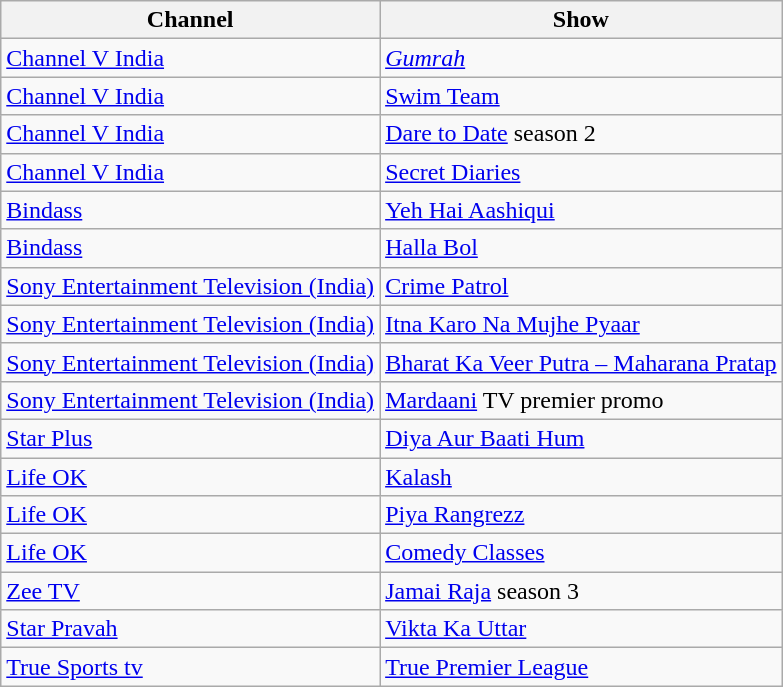<table class="wikitable">
<tr>
<th>Channel</th>
<th>Show</th>
</tr>
<tr>
<td><a href='#'>Channel V India</a></td>
<td><em><a href='#'>Gumrah</a></em></td>
</tr>
<tr>
<td><a href='#'>Channel V India</a></td>
<td><a href='#'>Swim Team</a></td>
</tr>
<tr>
<td><a href='#'>Channel V India</a></td>
<td><a href='#'>Dare to Date</a> season 2</td>
</tr>
<tr>
<td><a href='#'>Channel V India</a></td>
<td><a href='#'>Secret Diaries</a></td>
</tr>
<tr>
<td><a href='#'>Bindass</a></td>
<td><a href='#'>Yeh Hai Aashiqui</a></td>
</tr>
<tr>
<td><a href='#'>Bindass</a></td>
<td><a href='#'>Halla Bol</a></td>
</tr>
<tr>
<td><a href='#'>Sony Entertainment Television (India)</a></td>
<td><a href='#'>Crime Patrol</a></td>
</tr>
<tr>
<td><a href='#'>Sony Entertainment Television (India)</a></td>
<td><a href='#'>Itna Karo Na Mujhe Pyaar</a></td>
</tr>
<tr>
<td><a href='#'>Sony Entertainment Television (India)</a></td>
<td><a href='#'>Bharat Ka Veer Putra – Maharana Pratap</a></td>
</tr>
<tr>
<td><a href='#'>Sony Entertainment Television (India)</a></td>
<td><a href='#'>Mardaani</a> TV premier promo</td>
</tr>
<tr>
<td><a href='#'>Star Plus</a></td>
<td><a href='#'>Diya Aur Baati Hum</a></td>
</tr>
<tr>
<td><a href='#'>Life OK</a></td>
<td><a href='#'>Kalash</a></td>
</tr>
<tr>
<td><a href='#'>Life OK</a></td>
<td><a href='#'>Piya Rangrezz</a></td>
</tr>
<tr>
<td><a href='#'>Life OK</a></td>
<td><a href='#'>Comedy Classes</a></td>
</tr>
<tr>
<td><a href='#'>Zee TV</a></td>
<td><a href='#'>Jamai Raja</a> season 3</td>
</tr>
<tr>
<td><a href='#'>Star Pravah</a></td>
<td><a href='#'>Vikta Ka Uttar</a></td>
</tr>
<tr>
<td><a href='#'>True Sports tv</a></td>
<td><a href='#'>True Premier League</a></td>
</tr>
</table>
